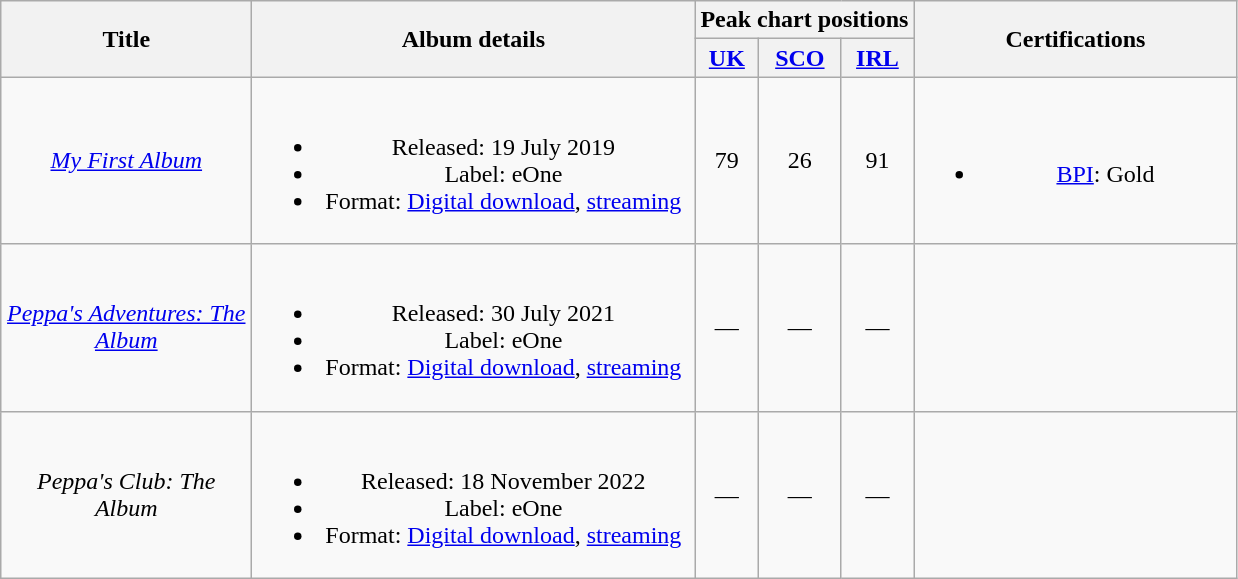<table class="wikitable plainhowders" style="text-align:center;">
<tr>
<th rowspan="2" scope="col" style="width:10em;">Title</th>
<th rowspan="2" scope="col" style="width:18em;">Album details</th>
<th colspan="3" scope="col">Peak chart positions</th>
<th scope="col" rowspan="2" style="width:13em;">Certifications</th>
</tr>
<tr>
<th><a href='#'>UK</a><br></th>
<th><a href='#'>SCO</a><br></th>
<th><a href='#'>IRL</a><br></th>
</tr>
<tr>
<td><em><a href='#'>My First Album</a></em></td>
<td><br><ul><li>Released: 19 July 2019</li><li>Label: eOne</li><li>Format: <a href='#'>Digital download</a>, <a href='#'>streaming</a></li></ul></td>
<td>79</td>
<td>26</td>
<td>91</td>
<td><br><ul><li><a href='#'>BPI</a>: Gold</li></ul></td>
</tr>
<tr>
<td><em><a href='#'>Peppa's Adventures: The Album</a></em></td>
<td><br><ul><li>Released: 30 July 2021</li><li>Label: eOne</li><li>Format: <a href='#'>Digital download</a>, <a href='#'>streaming</a></li></ul></td>
<td>—</td>
<td>—</td>
<td>—</td>
<td></td>
</tr>
<tr>
<td><em>Peppa's Club: The Album</em></td>
<td><br><ul><li>Released: 18 November 2022</li><li>Label: eOne</li><li>Format: <a href='#'>Digital download</a>, <a href='#'>streaming</a></li></ul></td>
<td>—</td>
<td>—</td>
<td>—</td>
<td></td>
</tr>
</table>
